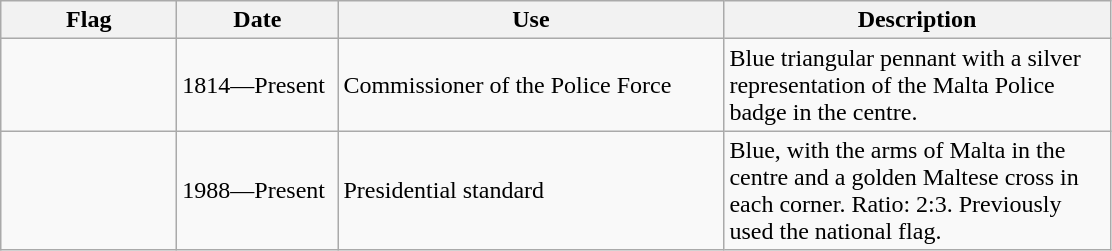<table class="wikitable">
<tr>
<th style="width:110px;">Flag</th>
<th style="width:100px;">Date</th>
<th style="width:250px;">Use</th>
<th style="width:250px;">Description</th>
</tr>
<tr>
<td></td>
<td>1814—Present</td>
<td>Commissioner of the Police Force</td>
<td>Blue triangular pennant with a silver representation of the Malta Police badge in the centre.</td>
</tr>
<tr>
<td></td>
<td>1988—Present</td>
<td>Presidential standard</td>
<td>Blue, with the arms of Malta in the centre and a golden Maltese cross in each corner. Ratio: 2:3. Previously used the national flag.</td>
</tr>
</table>
